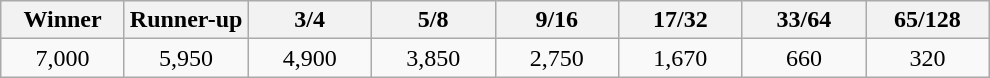<table class="wikitable">
<tr>
<th width=75>Winner</th>
<th width=75>Runner-up</th>
<th width=75>3/4</th>
<th width=75>5/8</th>
<th width=75>9/16</th>
<th width=75>17/32</th>
<th width=75>33/64</th>
<th width=75>65/128</th>
</tr>
<tr>
<td align=center>7,000</td>
<td align=center>5,950</td>
<td align=center>4,900</td>
<td align=center>3,850</td>
<td align=center>2,750</td>
<td align=center>1,670</td>
<td align=center>660</td>
<td align=center>320</td>
</tr>
</table>
